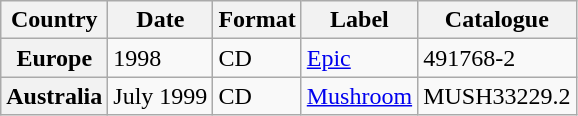<table class="wikitable plainrowheaders">
<tr>
<th>Country</th>
<th>Date</th>
<th>Format</th>
<th>Label</th>
<th>Catalogue</th>
</tr>
<tr>
<th scope="row">Europe</th>
<td>1998</td>
<td>CD</td>
<td><a href='#'>Epic</a></td>
<td>491768-2</td>
</tr>
<tr>
<th scope="row">Australia</th>
<td>July 1999</td>
<td>CD</td>
<td><a href='#'>Mushroom</a></td>
<td>MUSH33229.2</td>
</tr>
</table>
